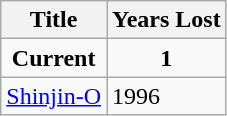<table class="wikitable">
<tr>
<th>Title</th>
<th>Years Lost</th>
</tr>
<tr>
<td align="center"><strong>Current</strong></td>
<td align="center"><strong>1</strong></td>
</tr>
<tr>
<td> <a href='#'>Shinjin-O</a></td>
<td>1996</td>
</tr>
</table>
